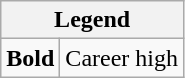<table class="wikitable">
<tr>
<th colspan="2">Legend</th>
</tr>
<tr>
<td><strong>Bold</strong></td>
<td>Career high</td>
</tr>
</table>
